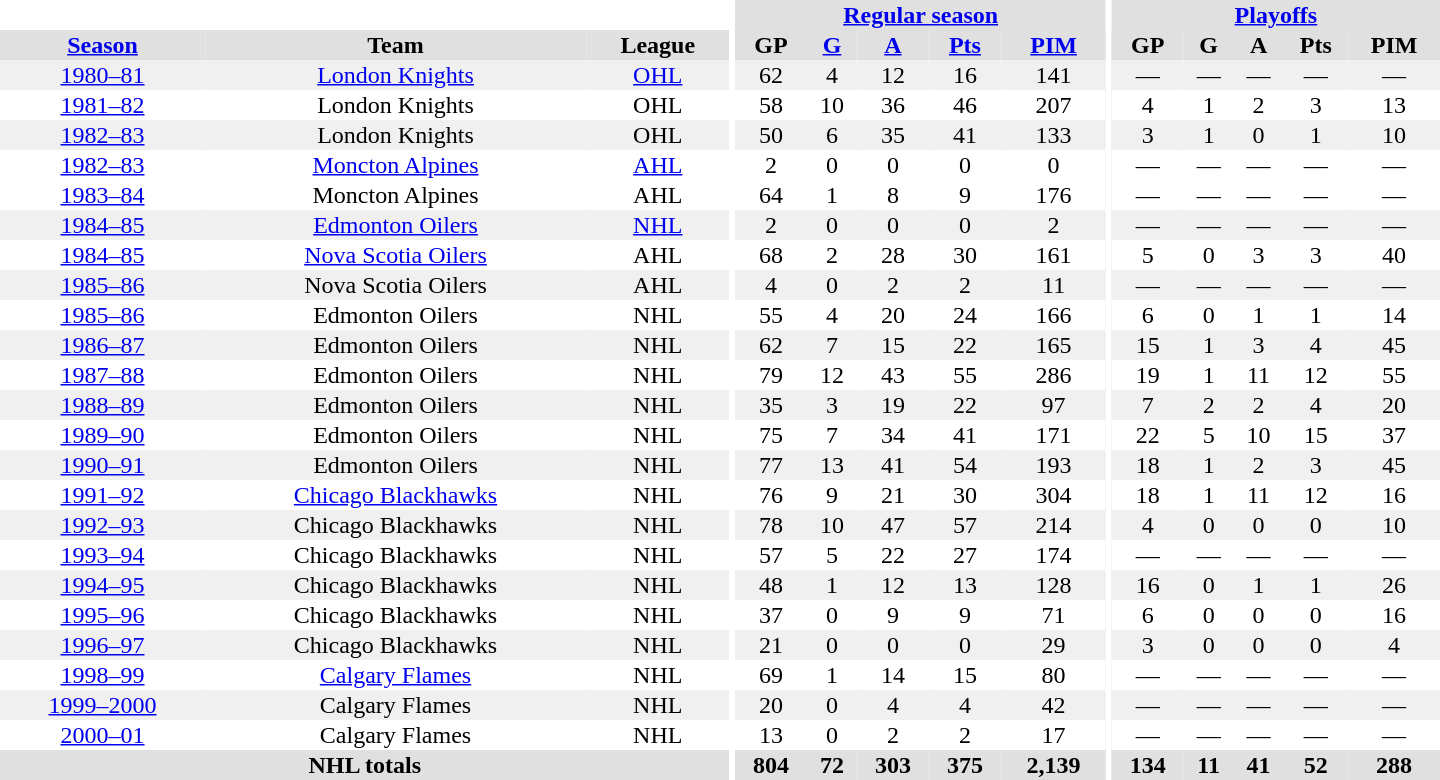<table border="0" cellpadding="1" cellspacing="0" style="text-align:center; width:60em">
<tr bgcolor="#e0e0e0">
<th colspan="3" bgcolor="#ffffff"></th>
<th rowspan="97" bgcolor="#ffffff"></th>
<th colspan="5"><a href='#'>Regular season</a></th>
<th rowspan="97" bgcolor="#ffffff"></th>
<th colspan="5"><a href='#'>Playoffs</a></th>
</tr>
<tr bgcolor="#e0e0e0">
<th><a href='#'>Season</a></th>
<th>Team</th>
<th>League</th>
<th>GP</th>
<th><a href='#'>G</a></th>
<th><a href='#'>A</a></th>
<th><a href='#'>Pts</a></th>
<th><a href='#'>PIM</a></th>
<th>GP</th>
<th>G</th>
<th>A</th>
<th>Pts</th>
<th>PIM</th>
</tr>
<tr bgcolor="#f0f0f0">
<td><a href='#'>1980–81</a></td>
<td><a href='#'>London Knights</a></td>
<td><a href='#'>OHL</a></td>
<td>62</td>
<td>4</td>
<td>12</td>
<td>16</td>
<td>141</td>
<td>—</td>
<td>—</td>
<td>—</td>
<td>—</td>
<td>—</td>
</tr>
<tr>
<td><a href='#'>1981–82</a></td>
<td>London Knights</td>
<td>OHL</td>
<td>58</td>
<td>10</td>
<td>36</td>
<td>46</td>
<td>207</td>
<td>4</td>
<td>1</td>
<td>2</td>
<td>3</td>
<td>13</td>
</tr>
<tr bgcolor="#f0f0f0">
<td><a href='#'>1982–83</a></td>
<td>London Knights</td>
<td>OHL</td>
<td>50</td>
<td>6</td>
<td>35</td>
<td>41</td>
<td>133</td>
<td>3</td>
<td>1</td>
<td>0</td>
<td>1</td>
<td>10</td>
</tr>
<tr>
<td><a href='#'>1982–83</a></td>
<td><a href='#'>Moncton Alpines</a></td>
<td><a href='#'>AHL</a></td>
<td>2</td>
<td>0</td>
<td>0</td>
<td>0</td>
<td>0</td>
<td>—</td>
<td>—</td>
<td>—</td>
<td>—</td>
<td>—</td>
</tr>
<tr>
<td><a href='#'>1983–84</a></td>
<td>Moncton Alpines</td>
<td>AHL</td>
<td>64</td>
<td>1</td>
<td>8</td>
<td>9</td>
<td>176</td>
<td>—</td>
<td>—</td>
<td>—</td>
<td>—</td>
<td>—</td>
</tr>
<tr bgcolor="#f0f0f0">
<td><a href='#'>1984–85</a></td>
<td><a href='#'>Edmonton Oilers</a></td>
<td><a href='#'>NHL</a></td>
<td>2</td>
<td>0</td>
<td>0</td>
<td>0</td>
<td>2</td>
<td>—</td>
<td>—</td>
<td>—</td>
<td>—</td>
<td>—</td>
</tr>
<tr>
<td><a href='#'>1984–85</a></td>
<td><a href='#'>Nova Scotia Oilers</a></td>
<td>AHL</td>
<td>68</td>
<td>2</td>
<td>28</td>
<td>30</td>
<td>161</td>
<td>5</td>
<td>0</td>
<td>3</td>
<td>3</td>
<td>40</td>
</tr>
<tr bgcolor="#f0f0f0">
<td><a href='#'>1985–86</a></td>
<td>Nova Scotia Oilers</td>
<td>AHL</td>
<td>4</td>
<td>0</td>
<td>2</td>
<td>2</td>
<td>11</td>
<td>—</td>
<td>—</td>
<td>—</td>
<td>—</td>
<td>—</td>
</tr>
<tr>
<td><a href='#'>1985–86</a></td>
<td>Edmonton Oilers</td>
<td>NHL</td>
<td>55</td>
<td>4</td>
<td>20</td>
<td>24</td>
<td>166</td>
<td>6</td>
<td>0</td>
<td>1</td>
<td>1</td>
<td>14</td>
</tr>
<tr bgcolor="#f0f0f0">
<td><a href='#'>1986–87</a></td>
<td>Edmonton Oilers</td>
<td>NHL</td>
<td>62</td>
<td>7</td>
<td>15</td>
<td>22</td>
<td>165</td>
<td>15</td>
<td>1</td>
<td>3</td>
<td>4</td>
<td>45</td>
</tr>
<tr>
<td><a href='#'>1987–88</a></td>
<td>Edmonton Oilers</td>
<td>NHL</td>
<td>79</td>
<td>12</td>
<td>43</td>
<td>55</td>
<td>286</td>
<td>19</td>
<td>1</td>
<td>11</td>
<td>12</td>
<td>55</td>
</tr>
<tr bgcolor="#f0f0f0">
<td><a href='#'>1988–89</a></td>
<td>Edmonton Oilers</td>
<td>NHL</td>
<td>35</td>
<td>3</td>
<td>19</td>
<td>22</td>
<td>97</td>
<td>7</td>
<td>2</td>
<td>2</td>
<td>4</td>
<td>20</td>
</tr>
<tr>
<td><a href='#'>1989–90</a></td>
<td>Edmonton Oilers</td>
<td>NHL</td>
<td>75</td>
<td>7</td>
<td>34</td>
<td>41</td>
<td>171</td>
<td>22</td>
<td>5</td>
<td>10</td>
<td>15</td>
<td>37</td>
</tr>
<tr bgcolor="#f0f0f0">
<td><a href='#'>1990–91</a></td>
<td>Edmonton Oilers</td>
<td>NHL</td>
<td>77</td>
<td>13</td>
<td>41</td>
<td>54</td>
<td>193</td>
<td>18</td>
<td>1</td>
<td>2</td>
<td>3</td>
<td>45</td>
</tr>
<tr>
<td><a href='#'>1991–92</a></td>
<td><a href='#'>Chicago Blackhawks</a></td>
<td>NHL</td>
<td>76</td>
<td>9</td>
<td>21</td>
<td>30</td>
<td>304</td>
<td>18</td>
<td>1</td>
<td>11</td>
<td>12</td>
<td>16</td>
</tr>
<tr bgcolor="#f0f0f0">
<td><a href='#'>1992–93</a></td>
<td>Chicago Blackhawks</td>
<td>NHL</td>
<td>78</td>
<td>10</td>
<td>47</td>
<td>57</td>
<td>214</td>
<td>4</td>
<td>0</td>
<td>0</td>
<td>0</td>
<td>10</td>
</tr>
<tr>
<td><a href='#'>1993–94</a></td>
<td>Chicago Blackhawks</td>
<td>NHL</td>
<td>57</td>
<td>5</td>
<td>22</td>
<td>27</td>
<td>174</td>
<td>—</td>
<td>—</td>
<td>—</td>
<td>—</td>
<td>—</td>
</tr>
<tr bgcolor="#f0f0f0">
<td><a href='#'>1994–95</a></td>
<td>Chicago Blackhawks</td>
<td>NHL</td>
<td>48</td>
<td>1</td>
<td>12</td>
<td>13</td>
<td>128</td>
<td>16</td>
<td>0</td>
<td>1</td>
<td>1</td>
<td>26</td>
</tr>
<tr>
<td><a href='#'>1995–96</a></td>
<td>Chicago Blackhawks</td>
<td>NHL</td>
<td>37</td>
<td>0</td>
<td>9</td>
<td>9</td>
<td>71</td>
<td>6</td>
<td>0</td>
<td>0</td>
<td>0</td>
<td>16</td>
</tr>
<tr bgcolor="#f0f0f0">
<td><a href='#'>1996–97</a></td>
<td>Chicago Blackhawks</td>
<td>NHL</td>
<td>21</td>
<td>0</td>
<td>0</td>
<td>0</td>
<td>29</td>
<td>3</td>
<td>0</td>
<td>0</td>
<td>0</td>
<td>4</td>
</tr>
<tr>
<td><a href='#'>1998–99</a></td>
<td><a href='#'>Calgary Flames</a></td>
<td>NHL</td>
<td>69</td>
<td>1</td>
<td>14</td>
<td>15</td>
<td>80</td>
<td>—</td>
<td>—</td>
<td>—</td>
<td>—</td>
<td>—</td>
</tr>
<tr bgcolor="#f0f0f0">
<td><a href='#'>1999–2000</a></td>
<td>Calgary Flames</td>
<td>NHL</td>
<td>20</td>
<td>0</td>
<td>4</td>
<td>4</td>
<td>42</td>
<td>—</td>
<td>—</td>
<td>—</td>
<td>—</td>
<td>—</td>
</tr>
<tr>
<td><a href='#'>2000–01</a></td>
<td>Calgary Flames</td>
<td>NHL</td>
<td>13</td>
<td>0</td>
<td>2</td>
<td>2</td>
<td>17</td>
<td>—</td>
<td>—</td>
<td>—</td>
<td>—</td>
<td>—</td>
</tr>
<tr bgcolor="#e0e0e0">
<th colspan="3">NHL totals</th>
<th>804</th>
<th>72</th>
<th>303</th>
<th>375</th>
<th>2,139</th>
<th>134</th>
<th>11</th>
<th>41</th>
<th>52</th>
<th>288</th>
</tr>
</table>
